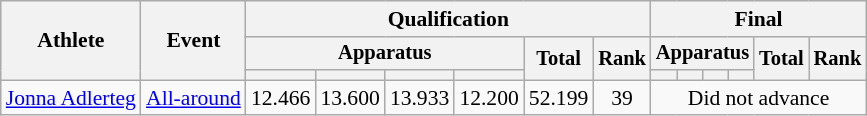<table class="wikitable" style="font-size:90%">
<tr>
<th rowspan=3>Athlete</th>
<th rowspan=3>Event</th>
<th colspan =6>Qualification</th>
<th colspan =6>Final</th>
</tr>
<tr style="font-size:95%">
<th colspan=4>Apparatus</th>
<th rowspan=2>Total</th>
<th rowspan=2>Rank</th>
<th colspan=4>Apparatus</th>
<th rowspan=2>Total</th>
<th rowspan=2>Rank</th>
</tr>
<tr style="font-size:95%">
<th></th>
<th></th>
<th></th>
<th></th>
<th></th>
<th></th>
<th></th>
<th></th>
</tr>
<tr align=center>
<td align=left><a href='#'>Jonna Adlerteg</a></td>
<td align=left><a href='#'>All-around</a></td>
<td>12.466</td>
<td>13.600</td>
<td>13.933</td>
<td>12.200</td>
<td>52.199</td>
<td>39</td>
<td colspan=6>Did not advance</td>
</tr>
</table>
